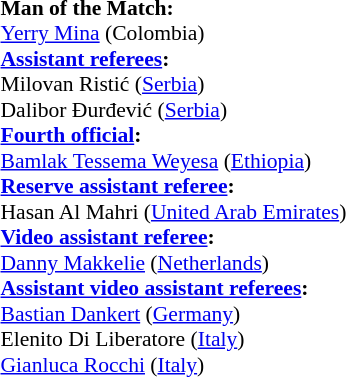<table style="width:100%; font-size:90%;">
<tr>
<td><br><strong>Man of the Match:</strong>
<br><a href='#'>Yerry Mina</a> (Colombia)<br><strong><a href='#'>Assistant referees</a>:</strong>
<br>Milovan Ristić (<a href='#'>Serbia</a>)
<br>Dalibor Đurđević (<a href='#'>Serbia</a>)
<br><strong><a href='#'>Fourth official</a>:</strong>
<br><a href='#'>Bamlak Tessema Weyesa</a> (<a href='#'>Ethiopia</a>)
<br><strong><a href='#'>Reserve assistant referee</a>:</strong>
<br>Hasan Al Mahri (<a href='#'>United Arab Emirates</a>)
<br><strong><a href='#'>Video assistant referee</a>:</strong>
<br><a href='#'>Danny Makkelie</a> (<a href='#'>Netherlands</a>)
<br><strong><a href='#'>Assistant video assistant referees</a>:</strong>
<br><a href='#'>Bastian Dankert</a> (<a href='#'>Germany</a>)
<br>Elenito Di Liberatore (<a href='#'>Italy</a>)
<br><a href='#'>Gianluca Rocchi</a> (<a href='#'>Italy</a>)</td>
</tr>
</table>
